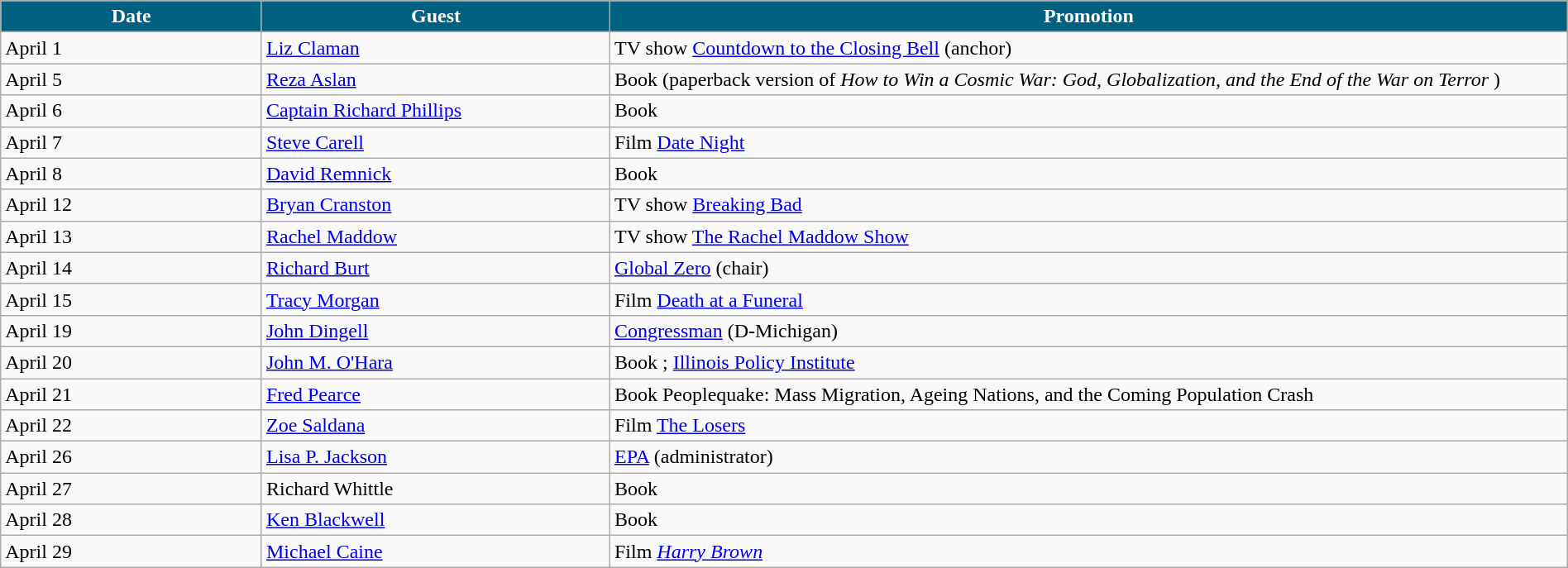<table class="wikitable" width="100%">
<tr bgcolor="#CCCCCC">
<th width="15%" style="background:#006080; color:#FFFFFF">Date</th>
<th width="20%" style="background:#006080; color:#FFFFFF">Guest</th>
<th width="55%" style="background:#006080; color:#FFFFFF">Promotion</th>
</tr>
<tr>
<td>April 1</td>
<td><a href='#'>Liz Claman</a></td>
<td>TV show <a href='#'>Countdown to the Closing Bell</a> (anchor)</td>
</tr>
<tr>
<td>April 5</td>
<td><a href='#'>Reza Aslan</a></td>
<td>Book  (paperback version of <em>How to Win a Cosmic War: God, Globalization, and the End of the War on Terror</em> )</td>
</tr>
<tr>
<td>April 6</td>
<td><a href='#'>Captain Richard Phillips</a></td>
<td>Book </td>
</tr>
<tr>
<td>April 7</td>
<td><a href='#'>Steve Carell</a></td>
<td>Film <a href='#'>Date Night</a></td>
</tr>
<tr>
<td>April 8</td>
<td><a href='#'>David Remnick</a></td>
<td>Book </td>
</tr>
<tr>
<td>April 12</td>
<td><a href='#'>Bryan Cranston</a></td>
<td>TV show <a href='#'>Breaking Bad</a></td>
</tr>
<tr>
<td>April 13</td>
<td><a href='#'>Rachel Maddow</a></td>
<td>TV show <a href='#'>The Rachel Maddow Show</a></td>
</tr>
<tr>
<td>April 14</td>
<td><a href='#'>Richard Burt</a></td>
<td><a href='#'>Global Zero</a> (chair)</td>
</tr>
<tr>
<td>April 15</td>
<td><a href='#'>Tracy Morgan</a></td>
<td>Film <a href='#'>Death at a Funeral</a></td>
</tr>
<tr>
<td>April 19</td>
<td><a href='#'>John Dingell</a></td>
<td><a href='#'>Congressman</a> (D-Michigan)</td>
</tr>
<tr>
<td>April 20</td>
<td><a href='#'>John M. O'Hara</a></td>
<td>Book ; <a href='#'>Illinois Policy Institute</a></td>
</tr>
<tr>
<td>April 21</td>
<td><a href='#'>Fred Pearce</a></td>
<td>Book Peoplequake: Mass Migration, Ageing Nations, and the Coming Population Crash</td>
</tr>
<tr>
<td>April 22</td>
<td><a href='#'>Zoe Saldana</a></td>
<td>Film <a href='#'>The Losers</a></td>
</tr>
<tr>
<td>April 26</td>
<td><a href='#'>Lisa P. Jackson</a></td>
<td><a href='#'>EPA</a> (administrator)</td>
</tr>
<tr>
<td>April 27</td>
<td>Richard Whittle</td>
<td>Book </td>
</tr>
<tr>
<td>April 28</td>
<td><a href='#'>Ken Blackwell</a></td>
<td>Book </td>
</tr>
<tr>
<td>April 29</td>
<td><a href='#'>Michael Caine</a></td>
<td>Film <a href='#'><em>Harry Brown</em></a></td>
</tr>
</table>
